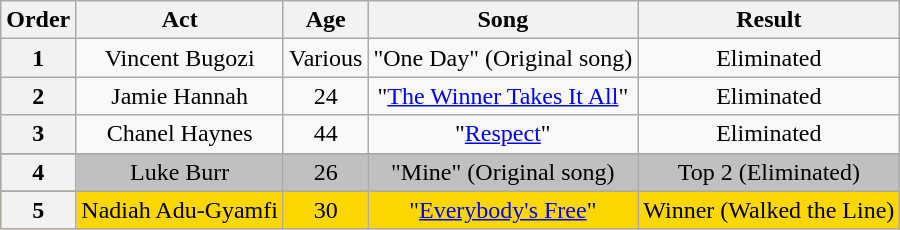<table class="wikitable plainrowheaders" style="text-align:center;">
<tr>
<th scope="col">Order</th>
<th scope="col">Act</th>
<th scope="col">Age</th>
<th scope="col">Song</th>
<th scope="col">Result</th>
</tr>
<tr>
<th>1</th>
<td>Vincent Bugozi</td>
<td>Various</td>
<td>"One Day" (Original song)</td>
<td>Eliminated</td>
</tr>
<tr>
<th>2</th>
<td>Jamie Hannah</td>
<td>24</td>
<td>"<a href='#'>The Winner Takes It All</a>"</td>
<td>Eliminated</td>
</tr>
<tr>
<th>3</th>
<td>Chanel Haynes</td>
<td>44</td>
<td>"<a href='#'>Respect</a>"</td>
<td>Eliminated</td>
</tr>
<tr>
</tr>
<tr style="background:silver;">
<th>4</th>
<td>Luke Burr</td>
<td>26</td>
<td>"Mine" (Original song)</td>
<td>Top 2 (Eliminated)</td>
</tr>
<tr>
</tr>
<tr style="background:gold;">
<th>5</th>
<td>Nadiah Adu-Gyamfi</td>
<td>30</td>
<td>"<a href='#'>Everybody's Free</a>"</td>
<td>Winner (Walked the Line)</td>
</tr>
</table>
